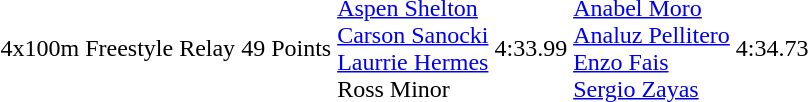<table>
<tr>
<td>4x100m Freestyle Relay</td>
<td>49 Points<br></td>
<td><a href='#'>Aspen Shelton</a><br><a href='#'>Carson Sanocki</a><br><a href='#'>Laurrie Hermes</a><br>Ross Minor<br></td>
<td>4:33.99</td>
<td><a href='#'>Anabel Moro</a><br><a href='#'>Analuz Pellitero</a><br><a href='#'>Enzo Fais</a><br><a href='#'>Sergio Zayas</a><br></td>
<td>4:34.73</td>
<td></td>
<td></td>
</tr>
</table>
